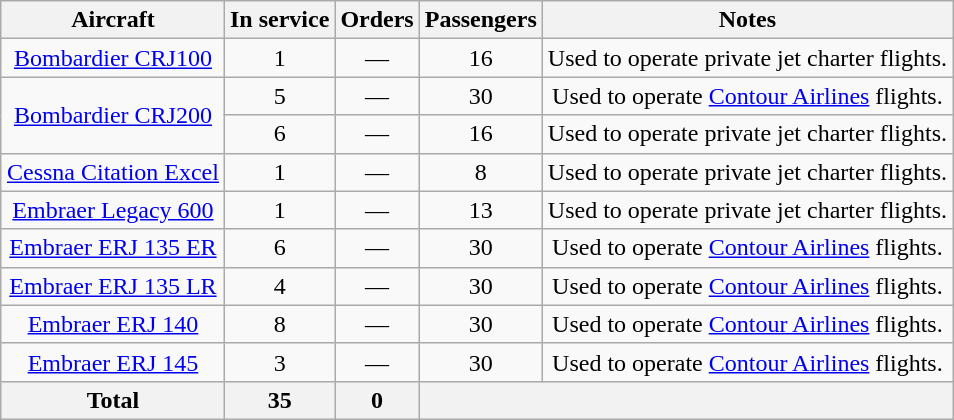<table class="wikitable" style="margin-left:auto; margin-right:auto; text-align:center;">
<tr>
<th>Aircraft</th>
<th>In service</th>
<th>Orders</th>
<th>Passengers</th>
<th>Notes</th>
</tr>
<tr>
<td><a href='#'>Bombardier&nbsp;CRJ100</a></td>
<td>1</td>
<td>—</td>
<td>16</td>
<td>Used to operate private jet charter flights.</td>
</tr>
<tr>
<td rowspan="2"><a href='#'>Bombardier&nbsp;CRJ200</a></td>
<td>5</td>
<td>—</td>
<td>30</td>
<td>Used to operate <a href='#'>Contour Airlines</a> flights.</td>
</tr>
<tr>
<td>6</td>
<td>—</td>
<td>16</td>
<td>Used to operate private jet charter flights.</td>
</tr>
<tr>
<td><a href='#'>Cessna Citation Excel</a></td>
<td>1</td>
<td>—</td>
<td>8</td>
<td>Used to operate private jet charter flights.</td>
</tr>
<tr>
<td><a href='#'>Embraer Legacy 600</a></td>
<td>1</td>
<td>—</td>
<td>13</td>
<td>Used to operate private jet charter flights.</td>
</tr>
<tr>
<td><a href='#'>Embraer ERJ 135 ER</a></td>
<td>6</td>
<td>—</td>
<td>30</td>
<td>Used to operate <a href='#'>Contour Airlines</a> flights.</td>
</tr>
<tr>
<td><a href='#'>Embraer ERJ 135 LR</a></td>
<td>4</td>
<td>—</td>
<td>30</td>
<td>Used to operate <a href='#'>Contour Airlines</a> flights.</td>
</tr>
<tr>
<td><a href='#'>Embraer ERJ 140</a></td>
<td>8</td>
<td>—</td>
<td>30</td>
<td>Used to operate <a href='#'>Contour Airlines</a> flights.</td>
</tr>
<tr>
<td><a href='#'>Embraer ERJ 145</a></td>
<td>3</td>
<td>—</td>
<td>30</td>
<td>Used to operate <a href='#'>Contour Airlines</a> flights.</td>
</tr>
<tr>
<th>Total</th>
<th>35</th>
<th>0</th>
<th colspan="2"></th>
</tr>
</table>
